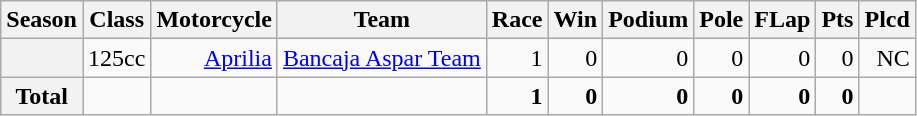<table class="wikitable" style=text-align:right>
<tr>
<th>Season</th>
<th>Class</th>
<th>Motorcycle</th>
<th>Team</th>
<th>Race</th>
<th>Win</th>
<th>Podium</th>
<th>Pole</th>
<th>FLap</th>
<th>Pts</th>
<th>Plcd</th>
</tr>
<tr>
<th></th>
<td>125cc</td>
<td><a href='#'>Aprilia</a></td>
<td><a href='#'>Bancaja Aspar Team</a></td>
<td>1</td>
<td>0</td>
<td>0</td>
<td>0</td>
<td>0</td>
<td>0</td>
<td>NC</td>
</tr>
<tr>
<th>Total</th>
<td></td>
<td></td>
<td></td>
<td><strong>1</strong></td>
<td><strong>0</strong></td>
<td><strong>0</strong></td>
<td><strong>0</strong></td>
<td><strong>0</strong></td>
<td><strong>0</strong></td>
<td></td>
</tr>
</table>
